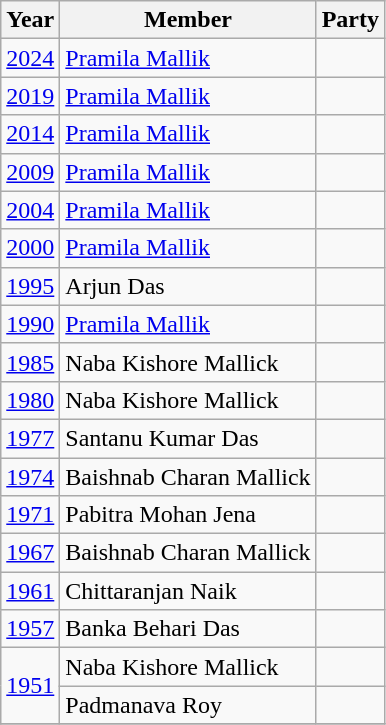<table class="wikitable sortable">
<tr>
<th>Year</th>
<th>Member</th>
<th colspan=2>Party</th>
</tr>
<tr>
<td><a href='#'>2024</a></td>
<td><a href='#'>Pramila Mallik</a></td>
<td></td>
</tr>
<tr>
<td><a href='#'>2019</a></td>
<td><a href='#'>Pramila Mallik</a></td>
<td></td>
</tr>
<tr>
<td><a href='#'>2014</a></td>
<td><a href='#'>Pramila Mallik</a></td>
<td></td>
</tr>
<tr>
<td><a href='#'>2009</a></td>
<td><a href='#'>Pramila Mallik</a></td>
<td></td>
</tr>
<tr>
<td><a href='#'>2004</a></td>
<td><a href='#'>Pramila Mallik</a></td>
<td></td>
</tr>
<tr>
<td><a href='#'>2000</a></td>
<td><a href='#'>Pramila Mallik</a></td>
<td></td>
</tr>
<tr>
<td><a href='#'>1995</a></td>
<td>Arjun Das</td>
<td></td>
</tr>
<tr>
<td><a href='#'>1990</a></td>
<td><a href='#'>Pramila Mallik</a></td>
<td></td>
</tr>
<tr>
<td><a href='#'>1985</a></td>
<td>Naba Kishore Mallick</td>
<td></td>
</tr>
<tr>
<td><a href='#'>1980</a></td>
<td>Naba Kishore Mallick</td>
<td></td>
</tr>
<tr>
<td><a href='#'>1977</a></td>
<td>Santanu Kumar Das</td>
<td></td>
</tr>
<tr>
<td><a href='#'>1974</a></td>
<td>Baishnab Charan Mallick</td>
<td></td>
</tr>
<tr>
<td><a href='#'>1971</a></td>
<td>Pabitra Mohan Jena</td>
<td></td>
</tr>
<tr>
<td><a href='#'>1967</a></td>
<td>Baishnab Charan Mallick</td>
<td></td>
</tr>
<tr>
<td><a href='#'>1961</a></td>
<td>Chittaranjan Naik</td>
<td></td>
</tr>
<tr>
<td><a href='#'>1957</a></td>
<td>Banka Behari Das</td>
<td></td>
</tr>
<tr>
<td rowspan="2"><a href='#'>1951</a></td>
<td>Naba Kishore Mallick</td>
<td></td>
</tr>
<tr>
<td>Padmanava Roy</td>
<td></td>
</tr>
<tr>
</tr>
</table>
